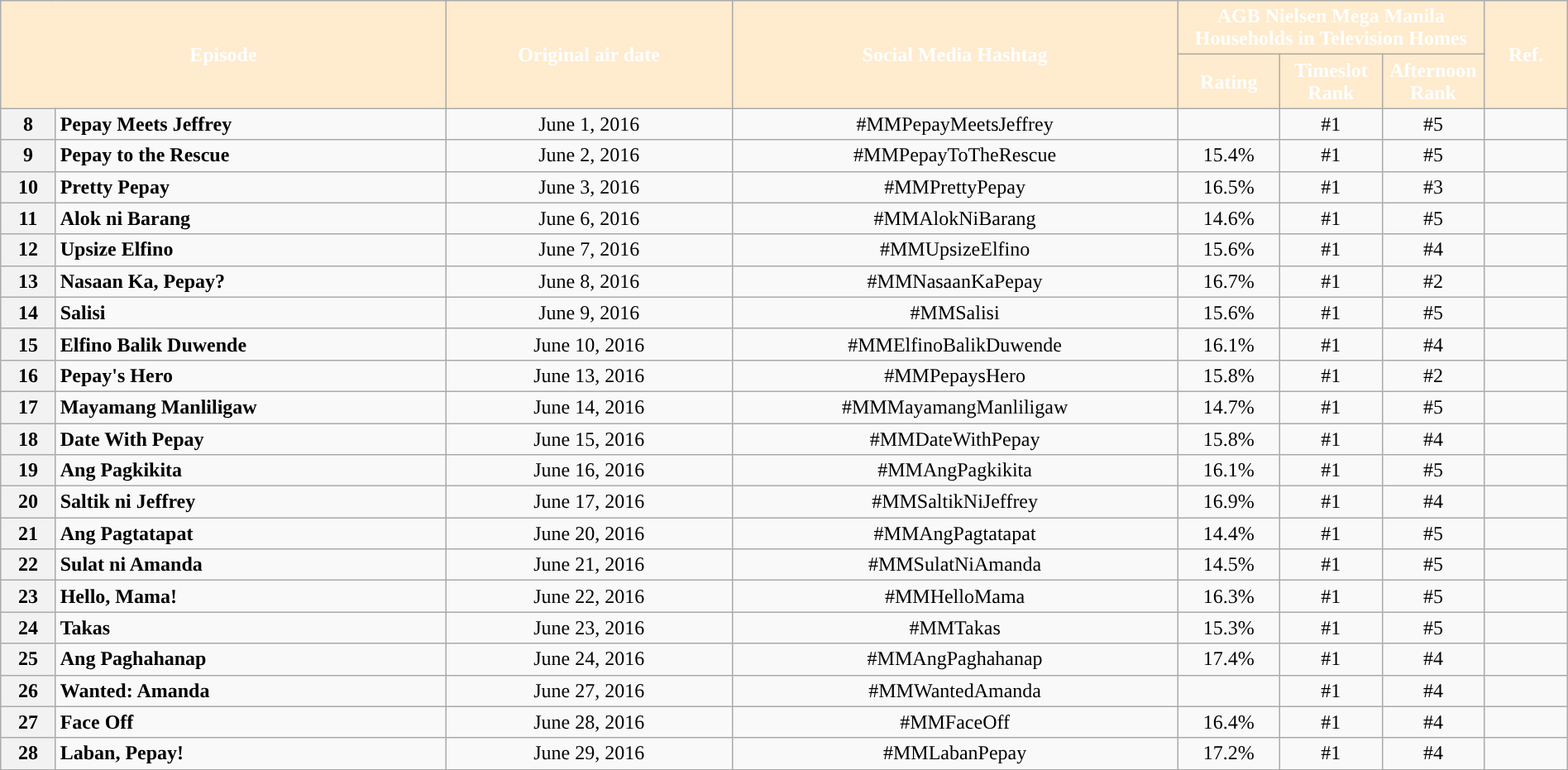<table class="wikitable" style="text-align:center; font-size:100%; line-height:18px;"  width="100%">
<tr>
<th colspan="2" rowspan="2" style="background-color:#FFEBCD; color:#ffffff;">Episode</th>
<th style="background:#FFEBCD; color:white" rowspan="2">Original air date</th>
<th style="background:#FFEBCD; color:white" rowspan="2">Social Media Hashtag</th>
<th style="background-color:#FFEBCD; color:#ffffff;" colspan="3">AGB Nielsen Mega Manila Households in Television Homes</th>
<th rowspan="2" style="background:#FFEBCD; color:white">Ref.</th>
</tr>
<tr style="text-align: center style=">
<th style="background-color:#FFEBCD; width:75px; color:#ffffff;">Rating</th>
<th style="background-color:#FFEBCD; width:75px; color:#ffffff;">Timeslot Rank</th>
<th style="background-color:#FFEBCD; width:75px; color:#ffffff;">Afternoon Rank</th>
</tr>
<tr>
<th>8</th>
<td style="text-align: left;"><strong>Pepay Meets Jeffrey</strong></td>
<td>June 1, 2016</td>
<td>#MMPepayMeetsJeffrey</td>
<td></td>
<td>#1</td>
<td>#5</td>
<td></td>
</tr>
<tr>
<th>9</th>
<td style="text-align: left;"><strong>Pepay to the Rescue</strong></td>
<td>June 2, 2016</td>
<td>#MMPepayToTheRescue</td>
<td>15.4%</td>
<td>#1</td>
<td>#5</td>
<td></td>
</tr>
<tr>
<th>10</th>
<td style="text-align: left;"><strong>Pretty Pepay</strong></td>
<td>June 3, 2016</td>
<td>#MMPrettyPepay</td>
<td>16.5%</td>
<td>#1</td>
<td>#3</td>
<td></td>
</tr>
<tr>
<th>11</th>
<td style="text-align: left;"><strong>Alok ni Barang</strong></td>
<td>June 6, 2016</td>
<td>#MMAlokNiBarang</td>
<td>14.6%</td>
<td>#1</td>
<td>#5</td>
<td></td>
</tr>
<tr>
<th>12</th>
<td style="text-align: left;"><strong>Upsize Elfino</strong></td>
<td>June 7, 2016</td>
<td>#MMUpsizeElfino</td>
<td>15.6%</td>
<td>#1</td>
<td>#4</td>
<td></td>
</tr>
<tr>
<th>13</th>
<td style="text-align: left;"><strong>Nasaan Ka, Pepay?</strong></td>
<td>June 8, 2016</td>
<td>#MMNasaanKaPepay</td>
<td>16.7%</td>
<td>#1</td>
<td>#2</td>
<td></td>
</tr>
<tr>
<th>14</th>
<td style="text-align: left;"><strong>Salisi</strong></td>
<td>June 9, 2016</td>
<td>#MMSalisi</td>
<td>15.6%</td>
<td>#1</td>
<td>#5</td>
<td></td>
</tr>
<tr>
<th>15</th>
<td style="text-align: left;"><strong>Elfino Balik Duwende</strong></td>
<td>June 10, 2016</td>
<td>#MMElfinoBalikDuwende</td>
<td>16.1%</td>
<td>#1</td>
<td>#4</td>
<td></td>
</tr>
<tr>
<th>16</th>
<td style="text-align: left;"><strong>Pepay's Hero</strong></td>
<td>June 13, 2016</td>
<td>#MMPepaysHero</td>
<td>15.8%</td>
<td>#1</td>
<td>#2</td>
<td></td>
</tr>
<tr>
<th>17</th>
<td style="text-align: left;"><strong>Mayamang Manliligaw</strong></td>
<td>June 14, 2016</td>
<td>#MMMayamangManliligaw</td>
<td>14.7%</td>
<td>#1</td>
<td>#5</td>
<td></td>
</tr>
<tr>
<th>18</th>
<td style="text-align: left;"><strong>Date With Pepay</strong></td>
<td>June 15, 2016</td>
<td>#MMDateWithPepay</td>
<td>15.8%</td>
<td>#1</td>
<td>#4</td>
<td></td>
</tr>
<tr>
<th>19</th>
<td style="text-align: left;"><strong>Ang Pagkikita</strong></td>
<td>June 16, 2016</td>
<td>#MMAngPagkikita</td>
<td>16.1%</td>
<td>#1</td>
<td>#5</td>
<td></td>
</tr>
<tr>
<th>20</th>
<td style="text-align: left;"><strong>Saltik ni Jeffrey</strong></td>
<td>June 17, 2016</td>
<td>#MMSaltikNiJeffrey</td>
<td>16.9%</td>
<td>#1</td>
<td>#4</td>
<td></td>
</tr>
<tr>
<th>21</th>
<td style="text-align: left;"><strong>Ang Pagtatapat</strong></td>
<td>June 20, 2016</td>
<td>#MMAngPagtatapat</td>
<td>14.4%</td>
<td>#1</td>
<td>#5</td>
<td></td>
</tr>
<tr>
<th>22</th>
<td style="text-align: left;"><strong>Sulat ni Amanda</strong></td>
<td>June 21, 2016</td>
<td>#MMSulatNiAmanda</td>
<td>14.5%</td>
<td>#1</td>
<td>#5</td>
<td></td>
</tr>
<tr>
<th>23</th>
<td style="text-align: left;"><strong>Hello, Mama!</strong></td>
<td>June 22, 2016</td>
<td>#MMHelloMama</td>
<td>16.3%</td>
<td>#1</td>
<td>#5</td>
<td></td>
</tr>
<tr>
<th>24</th>
<td style="text-align: left;"><strong>Takas</strong></td>
<td>June 23, 2016</td>
<td>#MMTakas</td>
<td>15.3%</td>
<td>#1</td>
<td>#5</td>
<td></td>
</tr>
<tr>
<th>25</th>
<td style="text-align: left;"><strong>Ang Paghahanap</strong></td>
<td>June 24, 2016</td>
<td>#MMAngPaghahanap</td>
<td>17.4%</td>
<td>#1</td>
<td>#4</td>
<td></td>
</tr>
<tr>
<th>26</th>
<td style="text-align: left;"><strong>Wanted: Amanda</strong></td>
<td>June 27, 2016</td>
<td>#MMWantedAmanda</td>
<td></td>
<td>#1</td>
<td>#4</td>
<td></td>
</tr>
<tr>
<th>27</th>
<td style="text-align: left;"><strong>Face Off</strong></td>
<td>June 28, 2016</td>
<td>#MMFaceOff</td>
<td>16.4%</td>
<td>#1</td>
<td>#4</td>
<td></td>
</tr>
<tr>
<th>28</th>
<td style="text-align: left;"><strong>Laban, Pepay!</strong></td>
<td>June 29, 2016</td>
<td>#MMLabanPepay</td>
<td>17.2%</td>
<td>#1</td>
<td>#4</td>
<td></td>
</tr>
<tr>
</tr>
</table>
